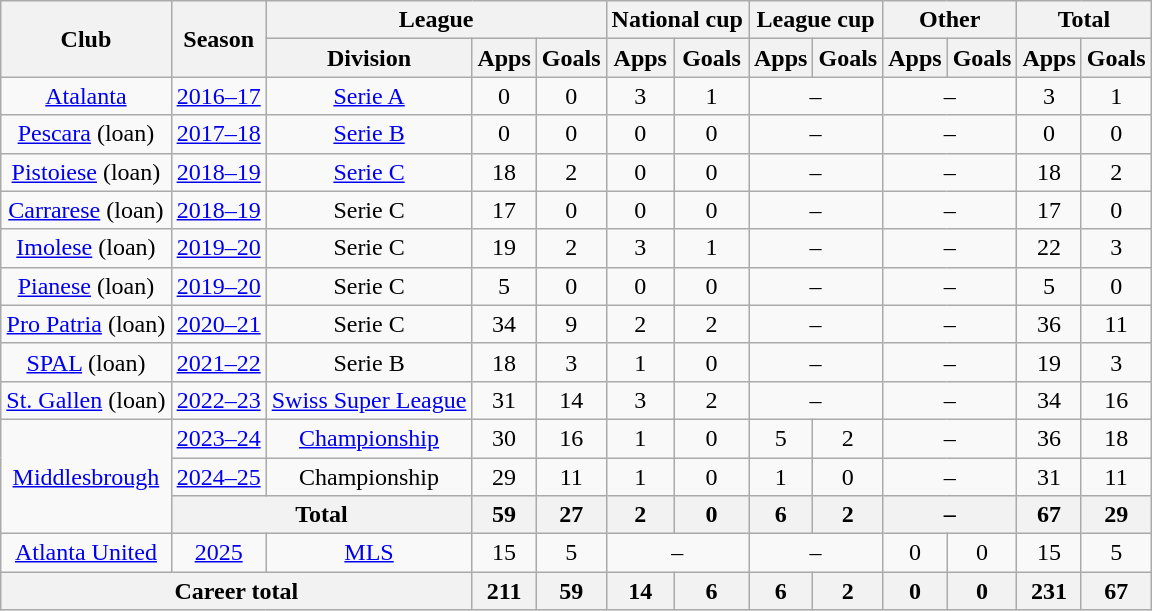<table class="wikitable" style="text-align:center">
<tr>
<th rowspan="2">Club</th>
<th rowspan="2">Season</th>
<th colspan="3">League</th>
<th colspan="2">National cup</th>
<th colspan="2">League cup</th>
<th colspan="2">Other</th>
<th colspan="2">Total</th>
</tr>
<tr>
<th>Division</th>
<th>Apps</th>
<th>Goals</th>
<th>Apps</th>
<th>Goals</th>
<th>Apps</th>
<th>Goals</th>
<th>Apps</th>
<th>Goals</th>
<th>Apps</th>
<th>Goals</th>
</tr>
<tr>
<td><a href='#'>Atalanta</a></td>
<td><a href='#'>2016–17</a></td>
<td><a href='#'>Serie A</a></td>
<td>0</td>
<td>0</td>
<td>3</td>
<td>1</td>
<td colspan="2">–</td>
<td colspan="2">–</td>
<td>3</td>
<td>1</td>
</tr>
<tr>
<td><a href='#'>Pescara</a> (loan)</td>
<td><a href='#'>2017–18</a></td>
<td><a href='#'>Serie B</a></td>
<td>0</td>
<td>0</td>
<td>0</td>
<td>0</td>
<td colspan="2">–</td>
<td colspan="2">–</td>
<td>0</td>
<td>0</td>
</tr>
<tr>
<td><a href='#'>Pistoiese</a> (loan)</td>
<td><a href='#'>2018–19</a></td>
<td><a href='#'>Serie C</a></td>
<td>18</td>
<td>2</td>
<td>0</td>
<td>0</td>
<td colspan="2">–</td>
<td colspan="2">–</td>
<td>18</td>
<td>2</td>
</tr>
<tr>
<td><a href='#'>Carrarese</a> (loan)</td>
<td><a href='#'>2018–19</a></td>
<td>Serie C</td>
<td>17</td>
<td>0</td>
<td>0</td>
<td>0</td>
<td colspan="2">–</td>
<td colspan="2">–</td>
<td>17</td>
<td>0</td>
</tr>
<tr>
<td><a href='#'>Imolese</a> (loan)</td>
<td><a href='#'>2019–20</a></td>
<td>Serie C</td>
<td>19</td>
<td>2</td>
<td>3</td>
<td>1</td>
<td colspan="2">–</td>
<td colspan="2">–</td>
<td>22</td>
<td>3</td>
</tr>
<tr>
<td><a href='#'>Pianese</a> (loan)</td>
<td><a href='#'>2019–20</a></td>
<td>Serie C</td>
<td>5</td>
<td>0</td>
<td>0</td>
<td>0</td>
<td colspan="2">–</td>
<td colspan="2">–</td>
<td>5</td>
<td>0</td>
</tr>
<tr>
<td><a href='#'>Pro Patria</a> (loan)</td>
<td><a href='#'>2020–21</a></td>
<td>Serie C</td>
<td>34</td>
<td>9</td>
<td>2</td>
<td>2</td>
<td colspan="2">–</td>
<td colspan="2">–</td>
<td>36</td>
<td>11</td>
</tr>
<tr>
<td><a href='#'>SPAL</a> (loan)</td>
<td><a href='#'>2021–22</a></td>
<td>Serie B</td>
<td>18</td>
<td>3</td>
<td>1</td>
<td>0</td>
<td colspan="2">–</td>
<td colspan="2">–</td>
<td>19</td>
<td>3</td>
</tr>
<tr>
<td><a href='#'>St. Gallen</a> (loan)</td>
<td><a href='#'>2022–23</a></td>
<td><a href='#'>Swiss Super League</a></td>
<td>31</td>
<td>14</td>
<td>3</td>
<td>2</td>
<td colspan="2">–</td>
<td colspan="2">–</td>
<td>34</td>
<td>16</td>
</tr>
<tr>
<td rowspan="3"><a href='#'>Middlesbrough</a></td>
<td><a href='#'>2023–24</a></td>
<td><a href='#'>Championship</a></td>
<td>30</td>
<td>16</td>
<td>1</td>
<td>0</td>
<td>5</td>
<td>2</td>
<td colspan="2">–</td>
<td>36</td>
<td>18</td>
</tr>
<tr>
<td><a href='#'>2024–25</a></td>
<td>Championship</td>
<td>29</td>
<td>11</td>
<td>1</td>
<td>0</td>
<td>1</td>
<td>0</td>
<td colspan="2">–</td>
<td>31</td>
<td>11</td>
</tr>
<tr>
<th colspan="2">Total</th>
<th>59</th>
<th>27</th>
<th>2</th>
<th>0</th>
<th>6</th>
<th>2</th>
<th colspan="2">–</th>
<th>67</th>
<th>29</th>
</tr>
<tr>
<td><a href='#'>Atlanta United</a></td>
<td><a href='#'>2025</a></td>
<td><a href='#'>MLS</a></td>
<td>15</td>
<td>5</td>
<td colspan="2">–</td>
<td colspan="2">–</td>
<td>0</td>
<td>0</td>
<td>15</td>
<td>5</td>
</tr>
<tr>
<th colspan="3">Career total</th>
<th>211</th>
<th>59</th>
<th>14</th>
<th>6</th>
<th>6</th>
<th>2</th>
<th>0</th>
<th>0</th>
<th>231</th>
<th>67</th>
</tr>
</table>
